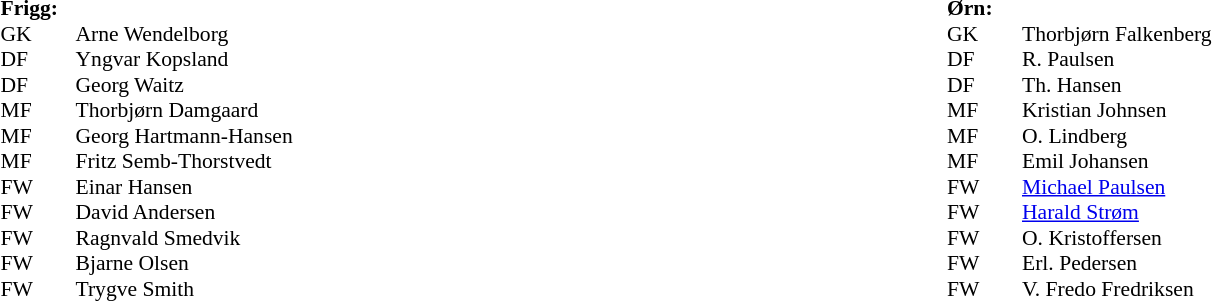<table width=100%>
<tr>
<td valign=top width=50%><br><table style=font-size:90% cellspacing=0 cellpadding=0>
<tr>
<td colspan="4"><strong>Frigg:</strong></td>
</tr>
<tr>
<th width=25></th>
<th width=25></th>
</tr>
<tr>
<td>GK</td>
<td></td>
<td>Arne Wendelborg</td>
</tr>
<tr>
<td>DF</td>
<td></td>
<td>Yngvar Kopsland</td>
</tr>
<tr>
<td>DF</td>
<td></td>
<td>Georg Waitz</td>
</tr>
<tr>
<td>MF</td>
<td></td>
<td>Thorbjørn Damgaard</td>
</tr>
<tr>
<td>MF</td>
<td></td>
<td>Georg Hartmann-Hansen</td>
</tr>
<tr>
<td>MF</td>
<td></td>
<td>Fritz Semb-Thorstvedt</td>
</tr>
<tr>
<td>FW</td>
<td></td>
<td>Einar Hansen</td>
</tr>
<tr>
<td>FW</td>
<td></td>
<td>David Andersen</td>
</tr>
<tr>
<td>FW</td>
<td></td>
<td>Ragnvald Smedvik</td>
</tr>
<tr>
<td>FW</td>
<td></td>
<td>Bjarne Olsen</td>
</tr>
<tr>
<td>FW</td>
<td></td>
<td>Trygve Smith</td>
</tr>
</table>
</td>
<td valign="top" width="50%"><br><table style=font-size:90% cellspacing=0 cellpadding=0>
<tr>
<td colspan="4"><strong>Ørn:</strong></td>
</tr>
<tr>
<th width=25></th>
<th width=25></th>
</tr>
<tr>
<td>GK</td>
<td></td>
<td>Thorbjørn Falkenberg</td>
</tr>
<tr>
<td>DF</td>
<td></td>
<td>R. Paulsen</td>
</tr>
<tr>
<td>DF</td>
<td></td>
<td>Th. Hansen</td>
</tr>
<tr>
<td>MF</td>
<td></td>
<td>Kristian Johnsen</td>
</tr>
<tr>
<td>MF</td>
<td></td>
<td>O. Lindberg</td>
</tr>
<tr>
<td>MF</td>
<td></td>
<td>Emil Johansen</td>
</tr>
<tr>
<td>FW</td>
<td></td>
<td><a href='#'>Michael Paulsen</a></td>
</tr>
<tr>
<td>FW</td>
<td></td>
<td><a href='#'>Harald Strøm</a></td>
</tr>
<tr>
<td>FW</td>
<td></td>
<td>O. Kristoffersen</td>
</tr>
<tr>
<td>FW</td>
<td></td>
<td>Erl. Pedersen</td>
</tr>
<tr>
<td>FW</td>
<td></td>
<td>V. Fredo Fredriksen</td>
</tr>
</table>
</td>
</tr>
</table>
